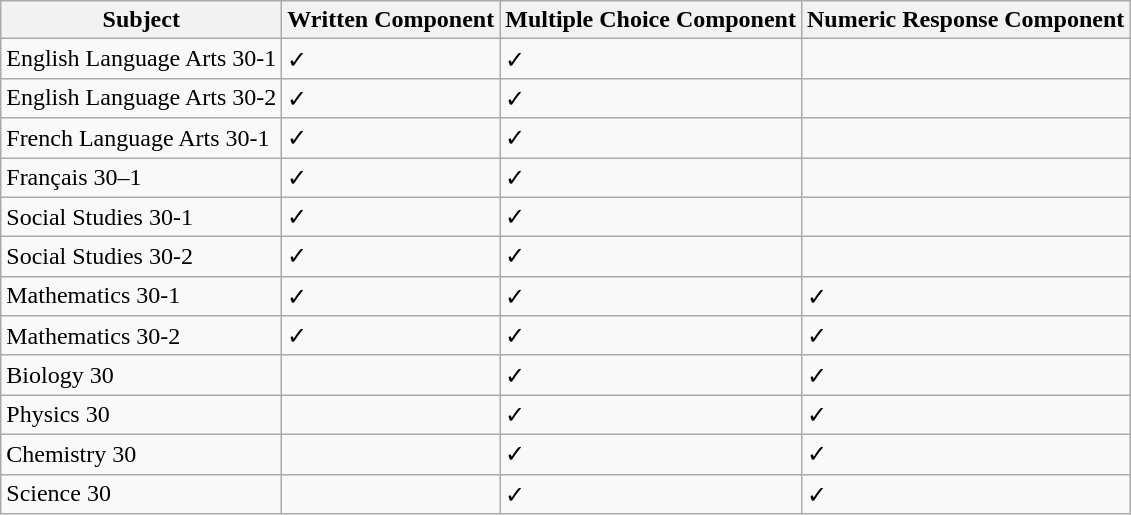<table class="wikitable">
<tr>
<th>Subject</th>
<th>Written Component</th>
<th>Multiple Choice Component</th>
<th>Numeric Response Component</th>
</tr>
<tr>
<td>English Language Arts 30-1</td>
<td>✓</td>
<td>✓</td>
<td></td>
</tr>
<tr>
<td>English Language Arts 30-2</td>
<td>✓</td>
<td>✓</td>
<td></td>
</tr>
<tr>
<td>French Language Arts 30-1</td>
<td>✓</td>
<td>✓</td>
<td></td>
</tr>
<tr>
<td>Français 30–1</td>
<td>✓</td>
<td>✓</td>
<td></td>
</tr>
<tr>
<td>Social Studies 30-1</td>
<td>✓</td>
<td>✓</td>
<td></td>
</tr>
<tr>
<td>Social Studies 30-2</td>
<td>✓</td>
<td>✓</td>
<td></td>
</tr>
<tr>
<td>Mathematics 30-1</td>
<td>✓</td>
<td>✓</td>
<td>✓</td>
</tr>
<tr>
<td>Mathematics 30-2</td>
<td>✓</td>
<td>✓</td>
<td>✓</td>
</tr>
<tr>
<td>Biology 30</td>
<td></td>
<td>✓</td>
<td>✓</td>
</tr>
<tr>
<td>Physics 30</td>
<td></td>
<td>✓</td>
<td>✓</td>
</tr>
<tr>
<td>Chemistry 30</td>
<td></td>
<td>✓</td>
<td>✓</td>
</tr>
<tr>
<td>Science 30</td>
<td></td>
<td>✓</td>
<td>✓</td>
</tr>
</table>
